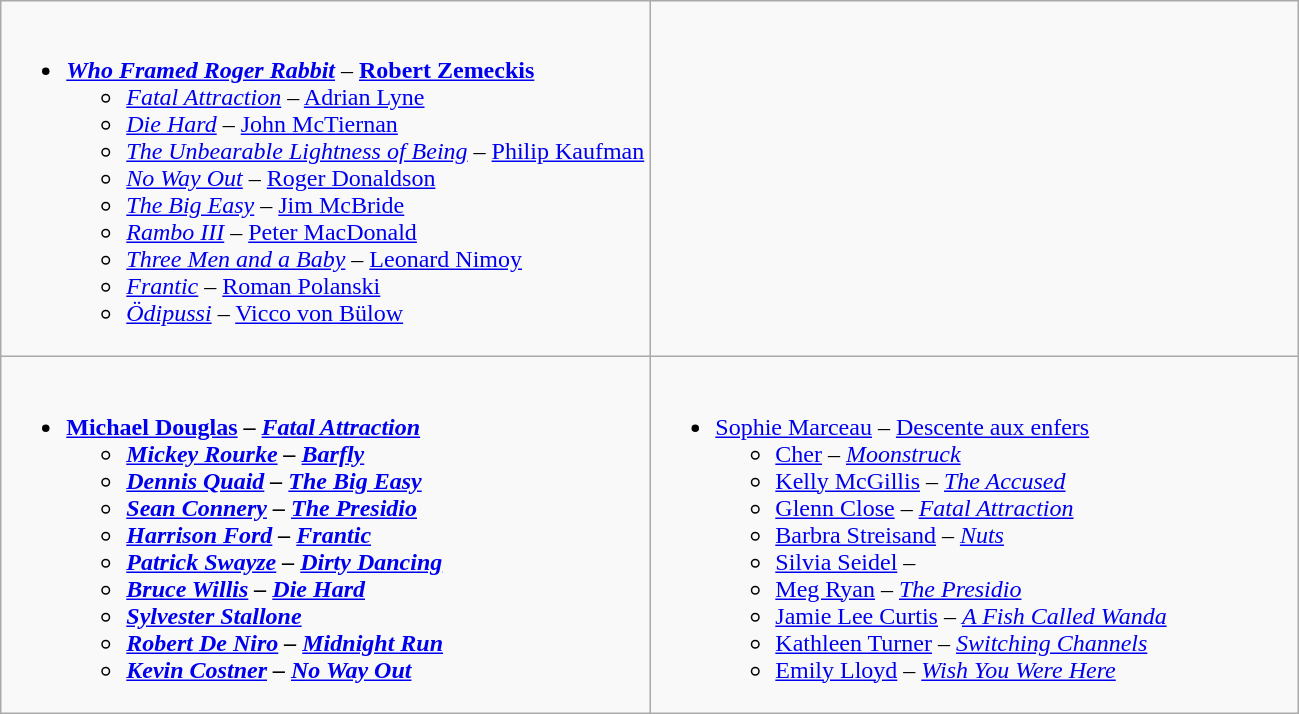<table class=wikitable>
<tr>
<td valign="top" width="50%"><br><ul><li><strong><em><a href='#'>Who Framed Roger Rabbit</a></em></strong> – <strong><a href='#'>Robert Zemeckis</a></strong><ul><li><em><a href='#'>Fatal Attraction</a></em> – <a href='#'>Adrian Lyne</a></li><li><em><a href='#'>Die Hard</a></em> – <a href='#'>John McTiernan</a></li><li><em><a href='#'>The Unbearable Lightness of Being</a></em> – <a href='#'>Philip Kaufman</a></li><li><em><a href='#'>No Way Out</a></em> – <a href='#'>Roger Donaldson</a></li><li><em><a href='#'>The Big Easy</a></em> – <a href='#'>Jim McBride</a></li><li><em><a href='#'>Rambo III</a></em> – <a href='#'>Peter MacDonald</a></li><li><em><a href='#'>Three Men and a Baby</a></em> – <a href='#'>Leonard Nimoy</a></li><li><em><a href='#'>Frantic</a></em> – <a href='#'>Roman Polanski</a></li><li><em><a href='#'>Ödipussi</a></em> – <a href='#'>Vicco von Bülow</a></li></ul></li></ul></td>
<td valign="top" width="50%"></td>
</tr>
<tr>
<td valign="top" width="50%"><br><ul><li><strong><a href='#'>Michael Douglas</a> – <em><a href='#'>Fatal Attraction</a><strong><em><ul><li><a href='#'>Mickey Rourke</a> – </em><a href='#'>Barfly</a><em></li><li><a href='#'>Dennis Quaid</a> – </em><a href='#'>The Big Easy</a><em></li><li><a href='#'>Sean Connery</a> – </em><a href='#'>The Presidio</a><em></li><li><a href='#'>Harrison Ford</a> – </em><a href='#'>Frantic</a><em></li><li><a href='#'>Patrick Swayze</a> – </em><a href='#'>Dirty Dancing</a><em></li><li><a href='#'>Bruce Willis</a> – </em><a href='#'>Die Hard</a><em></li><li><a href='#'>Sylvester Stallone</a></li><li><a href='#'>Robert De Niro</a> – </em><a href='#'>Midnight Run</a><em></li><li><a href='#'>Kevin Costner</a> – </em><a href='#'>No Way Out</a><em></li></ul></li></ul></td>
<td valign="top" width="50%"><br><ul><li></strong><a href='#'>Sophie Marceau</a> – </em><a href='#'>Descente aux enfers</a></em></strong><ul><li><a href='#'>Cher</a> – <em><a href='#'>Moonstruck</a></em></li><li><a href='#'>Kelly McGillis</a> – <em><a href='#'>The Accused</a></em></li><li><a href='#'>Glenn Close</a> – <em><a href='#'>Fatal Attraction</a></em></li><li><a href='#'>Barbra Streisand</a> – <em><a href='#'>Nuts</a></em></li><li><a href='#'>Silvia Seidel</a> – <em></em></li><li><a href='#'>Meg Ryan</a> – <em><a href='#'>The Presidio</a></em></li><li><a href='#'>Jamie Lee Curtis</a> – <em><a href='#'>A Fish Called Wanda</a></em></li><li><a href='#'>Kathleen Turner</a> – <em><a href='#'>Switching Channels</a></em></li><li><a href='#'>Emily Lloyd</a> – <em><a href='#'>Wish You Were Here</a></em></li></ul></li></ul></td>
</tr>
</table>
